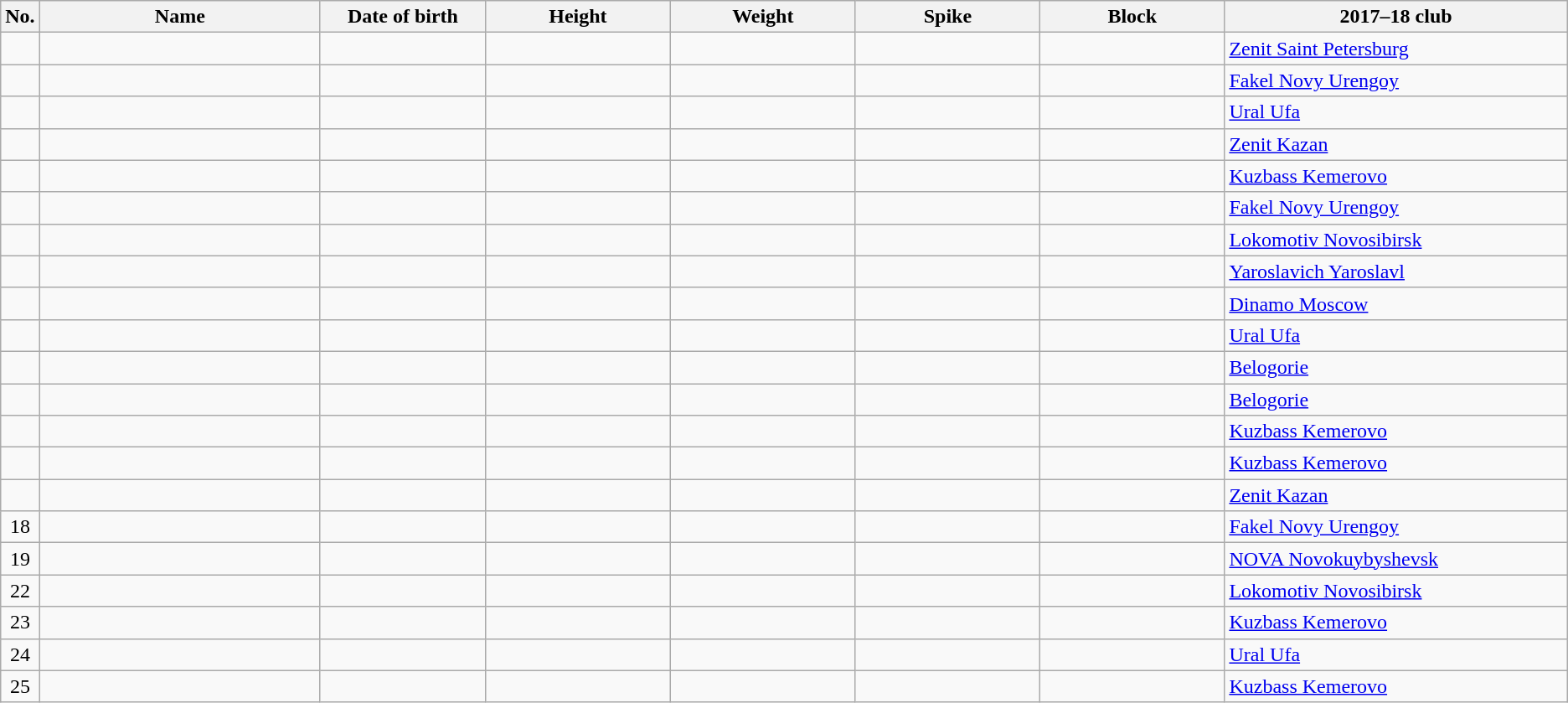<table class="wikitable sortable" style="font-size:100%; text-align:center;">
<tr>
<th>No.</th>
<th style="width:14em">Name</th>
<th style="width:8em">Date of birth</th>
<th style="width:9em">Height</th>
<th style="width:9em">Weight</th>
<th style="width:9em">Spike</th>
<th style="width:9em">Block</th>
<th style="width:17em">2017–18 club</th>
</tr>
<tr>
<td></td>
<td align=left></td>
<td align=right></td>
<td></td>
<td></td>
<td></td>
<td></td>
<td align=left> <a href='#'>Zenit Saint Petersburg</a></td>
</tr>
<tr>
<td></td>
<td align=left></td>
<td align=right></td>
<td></td>
<td></td>
<td></td>
<td></td>
<td align=left> <a href='#'>Fakel Novy Urengoy</a></td>
</tr>
<tr>
<td></td>
<td align=left></td>
<td align=right></td>
<td></td>
<td></td>
<td></td>
<td></td>
<td align=left> <a href='#'>Ural Ufa</a></td>
</tr>
<tr>
<td></td>
<td align=left></td>
<td align=right></td>
<td></td>
<td></td>
<td></td>
<td></td>
<td align=left> <a href='#'>Zenit Kazan</a></td>
</tr>
<tr>
<td></td>
<td align=left></td>
<td align=right></td>
<td></td>
<td></td>
<td></td>
<td></td>
<td align=left> <a href='#'>Kuzbass Kemerovo</a></td>
</tr>
<tr>
<td></td>
<td align=left></td>
<td align=right></td>
<td></td>
<td></td>
<td></td>
<td></td>
<td align=left> <a href='#'>Fakel Novy Urengoy</a></td>
</tr>
<tr>
<td></td>
<td align=left></td>
<td align=right></td>
<td></td>
<td></td>
<td></td>
<td></td>
<td align=left> <a href='#'>Lokomotiv Novosibirsk</a></td>
</tr>
<tr>
<td></td>
<td align=left></td>
<td align=right></td>
<td></td>
<td></td>
<td></td>
<td></td>
<td align=left> <a href='#'>Yaroslavich Yaroslavl</a></td>
</tr>
<tr>
<td></td>
<td align=left></td>
<td align=right></td>
<td></td>
<td></td>
<td></td>
<td></td>
<td align=left> <a href='#'>Dinamo Moscow</a></td>
</tr>
<tr>
<td></td>
<td align=left></td>
<td align=right></td>
<td></td>
<td></td>
<td></td>
<td></td>
<td align=left> <a href='#'>Ural Ufa</a></td>
</tr>
<tr>
<td></td>
<td align=left></td>
<td align=right></td>
<td></td>
<td></td>
<td></td>
<td></td>
<td align=left> <a href='#'>Belogorie</a></td>
</tr>
<tr>
<td></td>
<td align=left></td>
<td align=right></td>
<td></td>
<td></td>
<td></td>
<td></td>
<td align=left> <a href='#'>Belogorie</a></td>
</tr>
<tr>
<td></td>
<td align=left></td>
<td align=right></td>
<td></td>
<td></td>
<td></td>
<td></td>
<td align=left> <a href='#'>Kuzbass Kemerovo</a></td>
</tr>
<tr>
<td></td>
<td align=left></td>
<td align=right></td>
<td></td>
<td></td>
<td></td>
<td></td>
<td align=left> <a href='#'>Kuzbass Kemerovo</a></td>
</tr>
<tr>
<td></td>
<td align=left></td>
<td align=right></td>
<td></td>
<td></td>
<td></td>
<td></td>
<td align=left> <a href='#'>Zenit Kazan</a></td>
</tr>
<tr>
<td>18</td>
<td align=left></td>
<td align=right></td>
<td></td>
<td></td>
<td></td>
<td></td>
<td align=left> <a href='#'>Fakel Novy Urengoy</a></td>
</tr>
<tr>
<td>19</td>
<td align=left></td>
<td align=right></td>
<td></td>
<td></td>
<td></td>
<td></td>
<td align=left> <a href='#'>NOVA Novokuybyshevsk</a></td>
</tr>
<tr>
<td>22</td>
<td align=left></td>
<td align=right></td>
<td></td>
<td></td>
<td></td>
<td></td>
<td align=left> <a href='#'>Lokomotiv Novosibirsk</a></td>
</tr>
<tr>
<td>23</td>
<td align=left></td>
<td align=right></td>
<td></td>
<td></td>
<td></td>
<td></td>
<td align=left> <a href='#'>Kuzbass Kemerovo</a></td>
</tr>
<tr>
<td>24</td>
<td align=left></td>
<td align=right></td>
<td></td>
<td></td>
<td></td>
<td></td>
<td align=left> <a href='#'>Ural Ufa</a></td>
</tr>
<tr>
<td>25</td>
<td align=left></td>
<td align=right></td>
<td></td>
<td></td>
<td></td>
<td></td>
<td align=left> <a href='#'>Kuzbass Kemerovo</a></td>
</tr>
</table>
